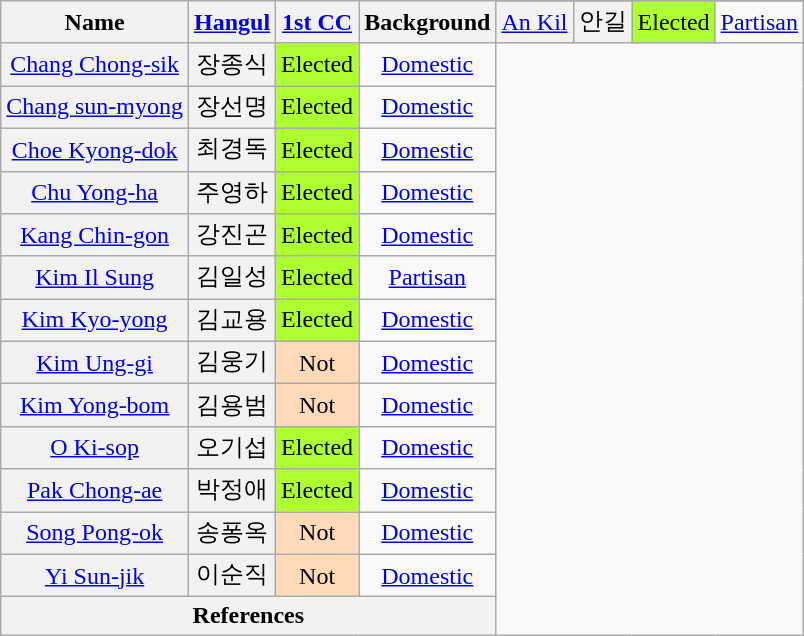<table class="wikitable sortable">
<tr>
<th rowspan="2">Name</th>
<th rowspan="2" class="unsortable"><a href='#'>Hangul</a></th>
<th rowspan="2"><a href='#'>1st CC</a></th>
<th rowspan="2">Background</th>
</tr>
<tr>
<th align="center" scope="row" style="font-weight:normal;"><a href='#'>An Kil</a></th>
<th align="center" scope="row" style="font-weight:normal;">안길</th>
<td align="center" style="background: GreenYellow">Elected</td>
<td align="center"><a href='#'>Partisan</a></td>
</tr>
<tr>
<th align="center" scope="row" style="font-weight:normal;"><a href='#'>Chang Chong-sik</a></th>
<th align="center" scope="row" style="font-weight:normal;">장종식</th>
<td align="center" style="background: GreenYellow">Elected</td>
<td align="center"><a href='#'>Domestic</a></td>
</tr>
<tr>
<th align="center" scope="row" style="font-weight:normal;"><a href='#'>Chang sun-myong</a></th>
<th align="center" scope="row" style="font-weight:normal;">장선명</th>
<td align="center" style="background: GreenYellow">Elected</td>
<td align="center"><a href='#'>Domestic</a></td>
</tr>
<tr>
<th align="center" scope="row" style="font-weight:normal;"><a href='#'>Choe Kyong-dok</a></th>
<th align="center" scope="row" style="font-weight:normal;">최경독</th>
<td align="center" style="background: GreenYellow">Elected</td>
<td align="center"><a href='#'>Domestic</a></td>
</tr>
<tr>
<th align="center" scope="row" style="font-weight:normal;"><a href='#'>Chu Yong-ha</a></th>
<th align="center" scope="row" style="font-weight:normal;">주영하</th>
<td align="center" style="background: GreenYellow">Elected</td>
<td align="center"><a href='#'>Domestic</a></td>
</tr>
<tr>
<th align="center" scope="row" style="font-weight:normal;"><a href='#'>Kang Chin-gon</a></th>
<th align="center" scope="row" style="font-weight:normal;">강진곤</th>
<td align="center" style="background: GreenYellow">Elected</td>
<td align="center"><a href='#'>Domestic</a></td>
</tr>
<tr>
<th align="center" scope="row" style="font-weight:normal;"><a href='#'>Kim Il Sung</a></th>
<th align="center" scope="row" style="font-weight:normal;">김일성</th>
<td align="center" style="background: GreenYellow">Elected</td>
<td align="center"><a href='#'>Partisan</a></td>
</tr>
<tr>
<th align="center" scope="row" style="font-weight:normal;"><a href='#'>Kim Kyo-yong</a></th>
<th align="center" scope="row" style="font-weight:normal;">김교용</th>
<td align="center" style="background: GreenYellow">Elected</td>
<td align="center"><a href='#'>Domestic</a></td>
</tr>
<tr>
<th align="center" scope="row" style="font-weight:normal;"><a href='#'>Kim Ung-gi</a></th>
<th align="center" scope="row" style="font-weight:normal;">김웅기</th>
<td style="background: PeachPuff" align="center">Not</td>
<td align="center"><a href='#'>Domestic</a></td>
</tr>
<tr>
<th align="center" scope="row" style="font-weight:normal;"><a href='#'>Kim Yong-bom</a></th>
<th align="center" scope="row" style="font-weight:normal;">김용범</th>
<td style="background: PeachPuff" align="center">Not</td>
<td align="center"><a href='#'>Domestic</a></td>
</tr>
<tr>
<th align="center" scope="row" style="font-weight:normal;"><a href='#'>O Ki-sop</a></th>
<th align="center" scope="row" style="font-weight:normal;">오기섭</th>
<td align="center" style="background: GreenYellow">Elected</td>
<td align="center"><a href='#'>Domestic</a></td>
</tr>
<tr>
<th align="center" scope="row" style="font-weight:normal;"><a href='#'>Pak Chong-ae</a></th>
<th align="center" scope="row" style="font-weight:normal;">박정애</th>
<td align="center" style="background: GreenYellow">Elected</td>
<td align="center"><a href='#'>Domestic</a></td>
</tr>
<tr>
<th align="center" scope="row" style="font-weight:normal;"><a href='#'>Song Pong-ok</a></th>
<th align="center" scope="row" style="font-weight:normal;">송퐁옥</th>
<td style="background: PeachPuff" align="center">Not</td>
<td align="center"><a href='#'>Domestic</a></td>
</tr>
<tr>
<th align="center" scope="row" style="font-weight:normal;"><a href='#'>Yi Sun-jik</a></th>
<th align="center" scope="row" style="font-weight:normal;">이순직</th>
<td style="background: PeachPuff" align="center">Not</td>
<td align="center"><a href='#'>Domestic</a></td>
</tr>
<tr>
<th colspan="4" unsortable><strong>References</strong><br></th>
</tr>
</table>
